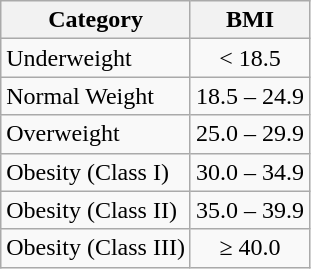<table class="wikitable">
<tr>
<th>Category</th>
<th>BMI</th>
</tr>
<tr>
<td>Underweight</td>
<td style="text-align:center;">< 18.5</td>
</tr>
<tr>
<td>Normal Weight</td>
<td style="text-align:center;">18.5 – 24.9</td>
</tr>
<tr>
<td>Overweight</td>
<td style="text-align:center;">25.0 – 29.9</td>
</tr>
<tr>
<td>Obesity (Class I)</td>
<td style="text-align:center;">30.0 – 34.9</td>
</tr>
<tr>
<td>Obesity (Class II)</td>
<td style="text-align:center;">35.0 – 39.9</td>
</tr>
<tr>
<td>Obesity (Class III)</td>
<td style="text-align:center;">≥ 40.0</td>
</tr>
</table>
